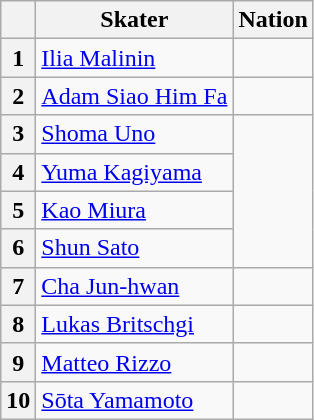<table class="wikitable unsortable" style="text-align:left">
<tr>
<th scope="col"></th>
<th scope="col">Skater</th>
<th scope="col">Nation</th>
</tr>
<tr>
<th scope="row">1</th>
<td><a href='#'>Ilia Malinin</a></td>
<td></td>
</tr>
<tr>
<th scope="row">2</th>
<td><a href='#'>Adam Siao Him Fa</a></td>
<td></td>
</tr>
<tr>
<th scope="row">3</th>
<td><a href='#'>Shoma Uno</a></td>
<td rowspan="4"></td>
</tr>
<tr>
<th scope="row">4</th>
<td><a href='#'>Yuma Kagiyama</a></td>
</tr>
<tr>
<th scope="row">5</th>
<td><a href='#'>Kao Miura</a></td>
</tr>
<tr>
<th scope="row">6</th>
<td><a href='#'>Shun Sato</a></td>
</tr>
<tr>
<th scope="row">7</th>
<td><a href='#'>Cha Jun-hwan</a></td>
<td></td>
</tr>
<tr>
<th scope="row">8</th>
<td><a href='#'>Lukas Britschgi</a></td>
<td></td>
</tr>
<tr>
<th scope="row">9</th>
<td><a href='#'>Matteo Rizzo</a></td>
<td></td>
</tr>
<tr>
<th scope="row">10</th>
<td><a href='#'>Sōta Yamamoto</a></td>
<td></td>
</tr>
</table>
